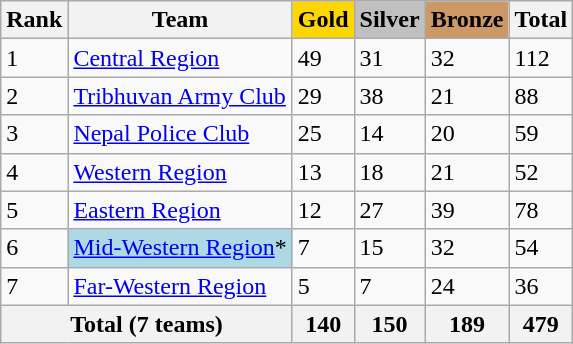<table class="wikitable sortable">
<tr>
<th>Rank</th>
<th>Team</th>
<th style="background:gold">Gold</th>
<th style="background:silver">Silver</th>
<th style="background:#cc9966">Bronze</th>
<th>Total</th>
</tr>
<tr>
<td>1</td>
<td><a href='#'>Central Region</a></td>
<td>49</td>
<td>31</td>
<td>32</td>
<td>112</td>
</tr>
<tr>
<td>2</td>
<td><a href='#'>Tribhuvan Army Club</a></td>
<td>29</td>
<td>38</td>
<td>21</td>
<td>88</td>
</tr>
<tr>
<td>3</td>
<td><a href='#'>Nepal Police Club</a></td>
<td>25</td>
<td>14</td>
<td>20</td>
<td>59</td>
</tr>
<tr>
<td>4</td>
<td><a href='#'>Western Region</a></td>
<td>13</td>
<td>18</td>
<td>21</td>
<td>52</td>
</tr>
<tr>
<td>5</td>
<td><a href='#'>Eastern Region</a></td>
<td>12</td>
<td>27</td>
<td>39</td>
<td>78</td>
</tr>
<tr>
<td>6</td>
<td style="background:lightblue"><a href='#'>Mid-Western Region</a>*</td>
<td>7</td>
<td>15</td>
<td>32</td>
<td>54</td>
</tr>
<tr>
<td>7</td>
<td><a href='#'>Far-Western Region</a></td>
<td>5</td>
<td>7</td>
<td>24</td>
<td>36</td>
</tr>
<tr>
<th colspan="2">Total (7 teams)</th>
<th>140</th>
<th>150</th>
<th>189</th>
<th>479</th>
</tr>
</table>
